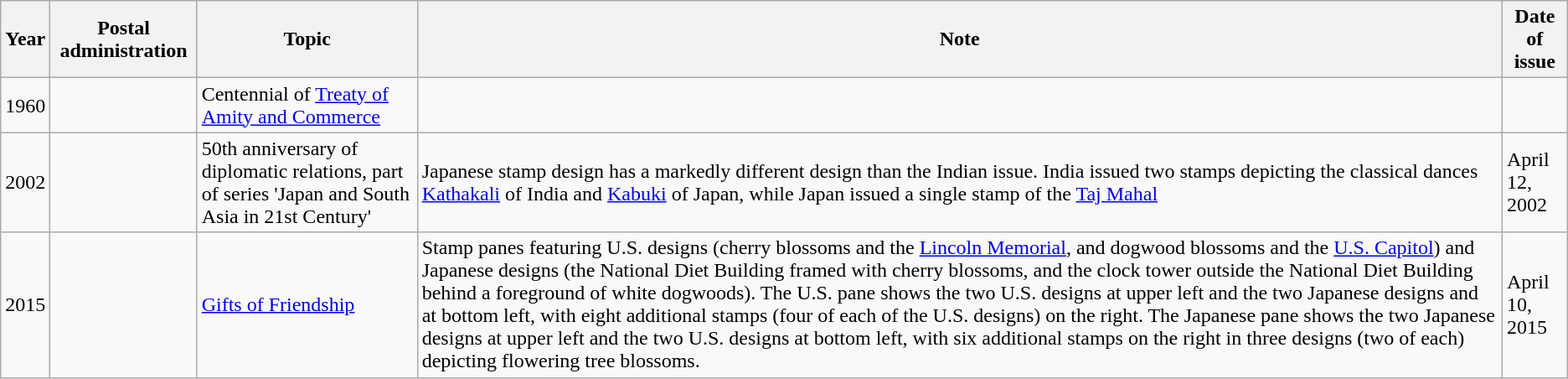<table class="wikitable">
<tr>
<th>Year</th>
<th>Postal administration</th>
<th>Topic</th>
<th>Note</th>
<th>Date of issue</th>
</tr>
<tr>
<td>1960</td>
<td></td>
<td>Centennial of <a href='#'>Treaty of Amity and Commerce</a></td>
<td></td>
<td></td>
</tr>
<tr>
<td>2002</td>
<td></td>
<td>50th anniversary of diplomatic relations, part of series 'Japan and South Asia in 21st Century'</td>
<td>Japanese stamp design has a markedly different design than the Indian issue. India issued two stamps depicting the classical dances <a href='#'>Kathakali</a> of India and <a href='#'>Kabuki</a> of Japan, while Japan issued a single stamp of the <a href='#'>Taj Mahal</a></td>
<td>April 12, 2002</td>
</tr>
<tr>
<td>2015</td>
<td></td>
<td><a href='#'>Gifts of Friendship</a></td>
<td>Stamp panes featuring U.S. designs (cherry blossoms and the <a href='#'>Lincoln Memorial</a>, and dogwood blossoms and the <a href='#'>U.S. Capitol</a>) and Japanese designs (the National Diet Building framed with cherry blossoms, and the clock tower outside the National Diet Building behind a foreground of white dogwoods). The U.S. pane shows the two U.S. designs at upper left and the two Japanese designs and at bottom left, with eight additional stamps (four of each of the U.S. designs) on the right. The Japanese pane shows the two Japanese designs at upper left and the two U.S. designs at bottom left, with six additional stamps on the right in three designs (two of each) depicting flowering tree blossoms.</td>
<td>April 10, 2015</td>
</tr>
</table>
